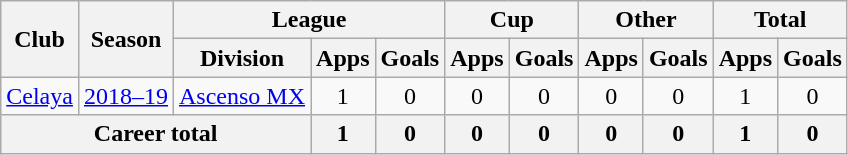<table class="wikitable" style="text-align: center">
<tr>
<th rowspan="2">Club</th>
<th rowspan="2">Season</th>
<th colspan="3">League</th>
<th colspan="2">Cup</th>
<th colspan="2">Other</th>
<th colspan="2">Total</th>
</tr>
<tr>
<th>Division</th>
<th>Apps</th>
<th>Goals</th>
<th>Apps</th>
<th>Goals</th>
<th>Apps</th>
<th>Goals</th>
<th>Apps</th>
<th>Goals</th>
</tr>
<tr>
<td><a href='#'>Celaya</a></td>
<td><a href='#'>2018–19</a></td>
<td><a href='#'>Ascenso MX</a></td>
<td>1</td>
<td>0</td>
<td>0</td>
<td>0</td>
<td>0</td>
<td>0</td>
<td>1</td>
<td>0</td>
</tr>
<tr>
<th colspan="3"><strong>Career total</strong></th>
<th>1</th>
<th>0</th>
<th>0</th>
<th>0</th>
<th>0</th>
<th>0</th>
<th>1</th>
<th>0</th>
</tr>
</table>
